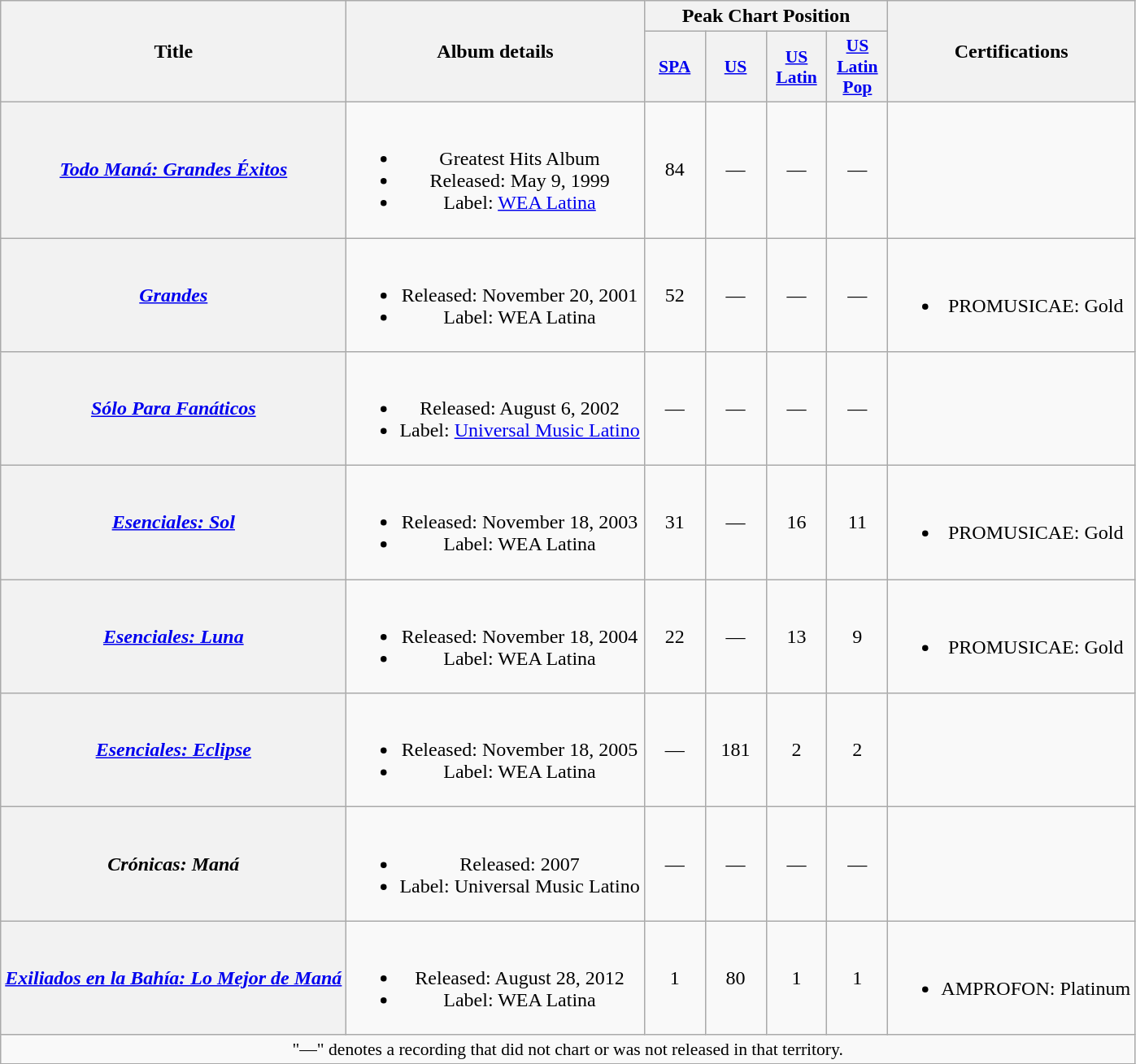<table class="wikitable plainrowheaders" style="text-align:center;">
<tr>
<th rowspan="2">Title</th>
<th rowspan="2">Album details</th>
<th colspan="4">Peak Chart Position</th>
<th rowspan="2">Certifications</th>
</tr>
<tr>
<th style="width:3em;font-size:90%;"><a href='#'>SPA</a><br></th>
<th style="width:3em;font-size:90%;"><a href='#'>US</a><br></th>
<th style="width:3em;font-size:90%;"><a href='#'>US<br>Latin</a><br></th>
<th style="width:3em;font-size:90%;"><a href='#'>US<br>Latin Pop</a><br></th>
</tr>
<tr>
<th scope="row"><em><a href='#'>Todo Maná: Grandes Éxitos</a></em></th>
<td><br><ul><li>Greatest Hits Album</li><li>Released: May 9, 1999</li><li>Label: <a href='#'>WEA Latina</a></li></ul></td>
<td>84</td>
<td align="center">—</td>
<td align="center">—</td>
<td align="center">—</td>
<td></td>
</tr>
<tr>
<th scope="row"><em><a href='#'>Grandes</a></em></th>
<td><br><ul><li>Released: November 20, 2001</li><li>Label: WEA Latina</li></ul></td>
<td>52</td>
<td align="center">—</td>
<td align="center">—</td>
<td align="center">—</td>
<td><br><ul><li>PROMUSICAE: Gold</li></ul></td>
</tr>
<tr>
<th scope="row"><em><a href='#'>Sólo Para Fanáticos</a></em></th>
<td><br><ul><li>Released: August 6, 2002</li><li>Label: <a href='#'>Universal Music Latino</a></li></ul></td>
<td>—</td>
<td align="center">—</td>
<td align="center">—</td>
<td align="center">—</td>
<td></td>
</tr>
<tr>
<th scope="row"><em><a href='#'>Esenciales: Sol</a></em></th>
<td><br><ul><li>Released: November 18, 2003</li><li>Label: WEA Latina</li></ul></td>
<td>31</td>
<td align="center">—</td>
<td align="center">16</td>
<td align="center">11</td>
<td><br><ul><li>PROMUSICAE: Gold</li></ul></td>
</tr>
<tr>
<th scope="row"><em><a href='#'>Esenciales: Luna</a></em></th>
<td><br><ul><li>Released: November 18, 2004</li><li>Label: WEA Latina</li></ul></td>
<td>22</td>
<td align="center">—</td>
<td align="center">13</td>
<td align="center">9</td>
<td><br><ul><li>PROMUSICAE: Gold</li></ul></td>
</tr>
<tr>
<th scope="row"><em><a href='#'>Esenciales: Eclipse</a></em></th>
<td><br><ul><li>Released: November 18, 2005</li><li>Label: WEA Latina</li></ul></td>
<td>—</td>
<td align="center">181</td>
<td align="center">2</td>
<td align="center">2</td>
<td></td>
</tr>
<tr>
<th scope="row"><em>Crónicas: Maná</em></th>
<td><br><ul><li>Released: 2007</li><li>Label: Universal Music Latino</li></ul></td>
<td>—</td>
<td align="center">—</td>
<td align="center">—</td>
<td align="center">—</td>
<td></td>
</tr>
<tr>
<th scope="row"><em><a href='#'>Exiliados en la Bahía: Lo Mejor de Maná</a></em></th>
<td><br><ul><li>Released: August 28, 2012</li><li>Label: WEA Latina</li></ul></td>
<td>1</td>
<td align="center">80</td>
<td align="center">1</td>
<td align="center">1</td>
<td><br><ul><li>AMPROFON: Platinum</li></ul></td>
</tr>
<tr>
<td align="center" colspan="14" style="font-size:90%">"—" denotes a recording that did not chart or was not released in that territory.</td>
</tr>
</table>
